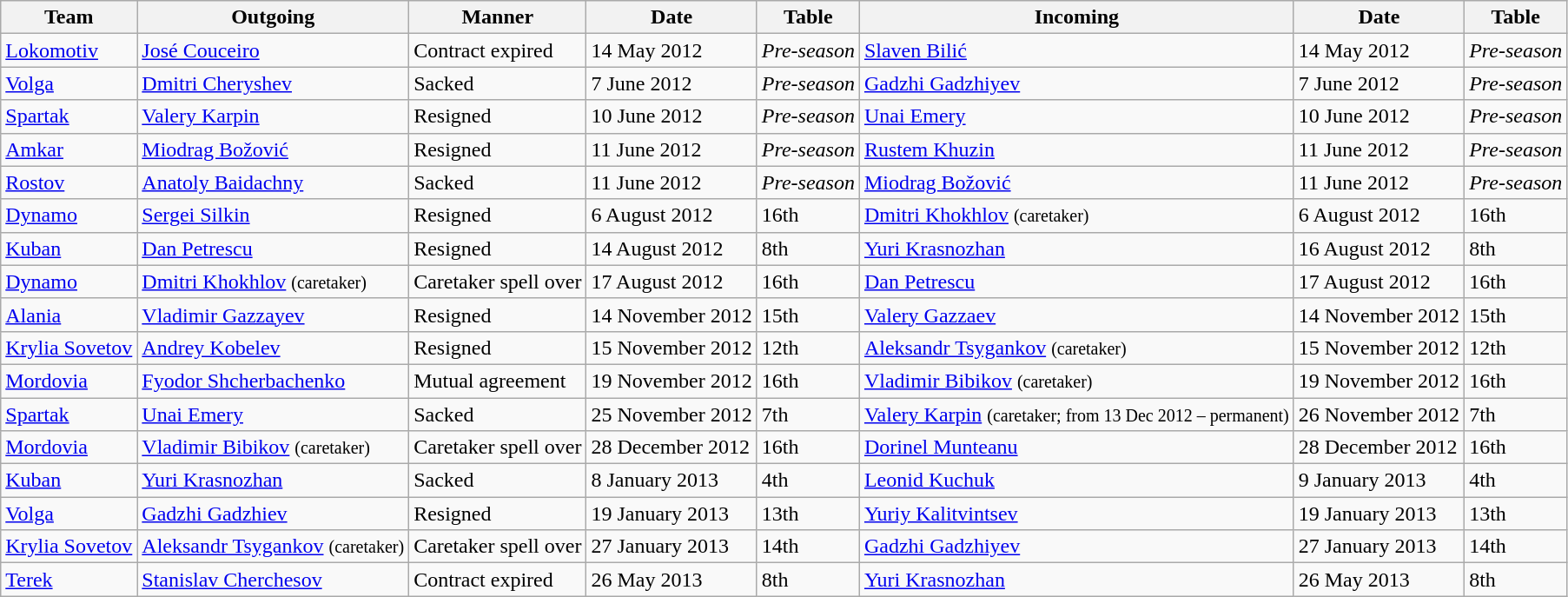<table class="wikitable">
<tr>
<th>Team</th>
<th>Outgoing</th>
<th>Manner</th>
<th>Date</th>
<th>Table</th>
<th>Incoming</th>
<th>Date</th>
<th>Table</th>
</tr>
<tr>
<td><a href='#'>Lokomotiv</a></td>
<td> <a href='#'>José Couceiro</a></td>
<td>Contract expired</td>
<td>14 May 2012</td>
<td><em>Pre-season</em></td>
<td> <a href='#'>Slaven Bilić</a></td>
<td>14 May 2012</td>
<td><em>Pre-season</em></td>
</tr>
<tr>
<td><a href='#'>Volga</a></td>
<td> <a href='#'>Dmitri Cheryshev</a></td>
<td>Sacked</td>
<td>7 June 2012</td>
<td><em>Pre-season</em></td>
<td> <a href='#'>Gadzhi Gadzhiyev</a></td>
<td>7 June 2012</td>
<td><em>Pre-season</em></td>
</tr>
<tr>
<td><a href='#'>Spartak</a></td>
<td> <a href='#'>Valery Karpin</a></td>
<td>Resigned</td>
<td>10 June 2012</td>
<td><em>Pre-season</em></td>
<td> <a href='#'>Unai Emery</a></td>
<td>10 June 2012</td>
<td><em>Pre-season</em></td>
</tr>
<tr>
<td><a href='#'>Amkar</a></td>
<td> <a href='#'>Miodrag Božović</a></td>
<td>Resigned</td>
<td>11 June 2012</td>
<td><em>Pre-season</em></td>
<td> <a href='#'>Rustem Khuzin</a></td>
<td>11 June 2012</td>
<td><em>Pre-season</em></td>
</tr>
<tr>
<td><a href='#'>Rostov</a></td>
<td> <a href='#'>Anatoly Baidachny</a></td>
<td>Sacked</td>
<td>11 June 2012</td>
<td><em>Pre-season</em></td>
<td>  <a href='#'>Miodrag Božović</a></td>
<td>11 June 2012</td>
<td><em>Pre-season</em></td>
</tr>
<tr>
<td><a href='#'>Dynamo</a></td>
<td> <a href='#'>Sergei Silkin</a></td>
<td>Resigned</td>
<td>6 August 2012</td>
<td>16th</td>
<td>  <a href='#'>Dmitri Khokhlov</a> <small>(caretaker)</small></td>
<td>6 August 2012</td>
<td>16th</td>
</tr>
<tr>
<td><a href='#'>Kuban</a></td>
<td> <a href='#'>Dan Petrescu</a></td>
<td>Resigned</td>
<td>14 August 2012</td>
<td>8th</td>
<td>  <a href='#'>Yuri Krasnozhan</a></td>
<td>16 August 2012</td>
<td>8th</td>
</tr>
<tr>
<td><a href='#'>Dynamo</a></td>
<td> <a href='#'>Dmitri Khokhlov</a> <small>(caretaker)</small></td>
<td>Caretaker spell over</td>
<td>17 August 2012</td>
<td>16th</td>
<td> <a href='#'>Dan Petrescu</a></td>
<td>17 August 2012</td>
<td>16th</td>
</tr>
<tr>
<td><a href='#'>Alania</a></td>
<td> <a href='#'>Vladimir Gazzayev</a></td>
<td>Resigned</td>
<td>14 November 2012</td>
<td>15th</td>
<td> <a href='#'>Valery Gazzaev</a></td>
<td>14 November 2012</td>
<td>15th</td>
</tr>
<tr>
<td><a href='#'>Krylia Sovetov</a></td>
<td> <a href='#'>Andrey Kobelev</a></td>
<td>Resigned</td>
<td>15 November 2012</td>
<td>12th</td>
<td> <a href='#'>Aleksandr Tsygankov</a> <small>(caretaker)</small></td>
<td>15 November 2012</td>
<td>12th</td>
</tr>
<tr>
<td><a href='#'>Mordovia</a></td>
<td> <a href='#'>Fyodor Shcherbachenko</a></td>
<td>Mutual agreement</td>
<td>19 November 2012</td>
<td>16th</td>
<td> <a href='#'>Vladimir Bibikov</a> <small>(caretaker)</small></td>
<td>19 November 2012</td>
<td>16th</td>
</tr>
<tr>
<td><a href='#'>Spartak</a></td>
<td> <a href='#'>Unai Emery</a></td>
<td>Sacked</td>
<td>25 November 2012</td>
<td>7th</td>
<td> <a href='#'>Valery Karpin</a> <small>(caretaker; from 13 Dec 2012 – permanent)</small></td>
<td>26 November 2012</td>
<td>7th</td>
</tr>
<tr>
<td><a href='#'>Mordovia</a></td>
<td> <a href='#'>Vladimir Bibikov</a> <small>(caretaker)</small></td>
<td>Caretaker spell over</td>
<td>28 December 2012</td>
<td>16th</td>
<td> <a href='#'>Dorinel Munteanu</a></td>
<td>28 December 2012</td>
<td>16th</td>
</tr>
<tr>
<td><a href='#'>Kuban</a></td>
<td> <a href='#'>Yuri Krasnozhan</a></td>
<td>Sacked</td>
<td>8 January 2013</td>
<td>4th</td>
<td> <a href='#'>Leonid Kuchuk</a></td>
<td>9 January 2013</td>
<td>4th</td>
</tr>
<tr>
<td><a href='#'>Volga</a></td>
<td> <a href='#'>Gadzhi Gadzhiev</a></td>
<td>Resigned</td>
<td>19 January 2013</td>
<td>13th</td>
<td> <a href='#'>Yuriy Kalitvintsev</a></td>
<td>19 January 2013</td>
<td>13th</td>
</tr>
<tr>
<td><a href='#'>Krylia Sovetov</a></td>
<td> <a href='#'>Aleksandr Tsygankov</a> <small>(caretaker)</small></td>
<td>Caretaker spell over</td>
<td>27 January 2013</td>
<td>14th</td>
<td> <a href='#'>Gadzhi Gadzhiyev</a></td>
<td>27 January 2013</td>
<td>14th</td>
</tr>
<tr>
<td><a href='#'>Terek</a></td>
<td> <a href='#'>Stanislav Cherchesov</a></td>
<td>Contract expired</td>
<td>26 May 2013</td>
<td>8th</td>
<td> <a href='#'>Yuri Krasnozhan</a></td>
<td>26 May 2013</td>
<td>8th</td>
</tr>
</table>
